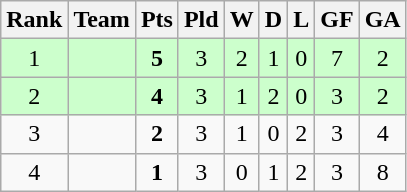<table class=wikitable>
<tr>
<th>Rank</th>
<th>Team</th>
<th>Pts</th>
<th>Pld</th>
<th>W</th>
<th>D</th>
<th>L</th>
<th>GF</th>
<th>GA</th>
</tr>
<tr style="text-align:center; background:#cfc;">
<td>1</td>
<td align=left></td>
<td><strong>5</strong></td>
<td>3</td>
<td>2</td>
<td>1</td>
<td>0</td>
<td>7</td>
<td>2</td>
</tr>
<tr style="text-align:center; background:#cfc;">
<td>2</td>
<td align=left></td>
<td><strong>4</strong></td>
<td>3</td>
<td>1</td>
<td>2</td>
<td>0</td>
<td>3</td>
<td>2</td>
</tr>
<tr align=center>
<td>3</td>
<td align=left></td>
<td><strong>2</strong></td>
<td>3</td>
<td>1</td>
<td>0</td>
<td>2</td>
<td>3</td>
<td>4</td>
</tr>
<tr align=center>
<td>4</td>
<td align=left></td>
<td><strong>1</strong></td>
<td>3</td>
<td>0</td>
<td>1</td>
<td>2</td>
<td>3</td>
<td>8</td>
</tr>
</table>
